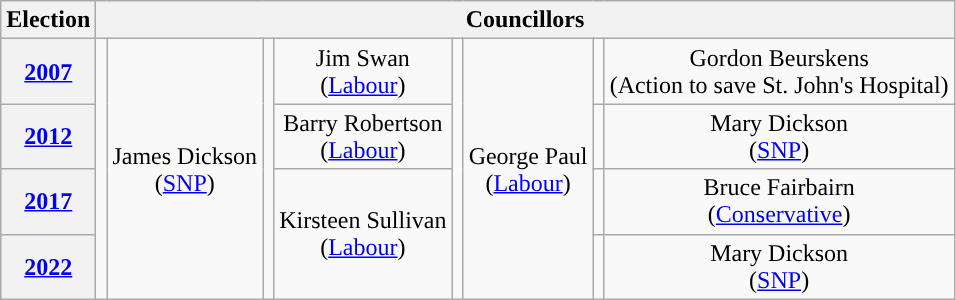<table class="wikitable" style="text-align:center">
<tr>
<th>Election</th>
<th colspan=8>Councillors</th>
</tr>
<tr>
<th><a href='#'>2007</a></th>
<td rowspan=4; style="background-color: "></td>
<td rowspan=4>James Dickson<br>(<a href='#'>SNP</a>)</td>
<td rowspan=4; style="background-color: "></td>
<td>Jim Swan<br>(<a href='#'>Labour</a>)</td>
<td rowspan=4; style="background-color: "></td>
<td rowspan=4>George Paul<br>(<a href='#'>Labour</a>)</td>
<td rowspan=1; style="background-color: "></td>
<td>Gordon Beurskens<br>(Action to save St. John's Hospital)</td>
</tr>
<tr>
<th><a href='#'>2012</a></th>
<td>Barry Robertson<br>(<a href='#'>Labour</a>)</td>
<td rowspan=1; style="background-color: "></td>
<td>Mary Dickson<br>(<a href='#'>SNP</a>)</td>
</tr>
<tr>
<th><a href='#'>2017</a></th>
<td rowspan="2">Kirsteen Sullivan<br>(<a href='#'>Labour</a>)</td>
<td rowspan=1; style="background-color: "></td>
<td>Bruce Fairbairn<br>(<a href='#'>Conservative</a>)</td>
</tr>
<tr>
<th><a href='#'>2022</a></th>
<td rowspan=1; style="background-color: "></td>
<td>Mary Dickson<br>(<a href='#'>SNP</a>)</td>
</tr>
</table>
